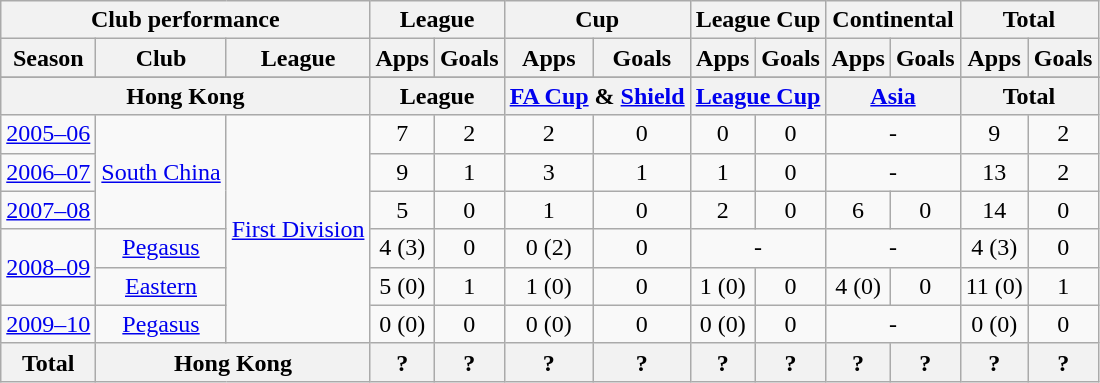<table class="wikitable" style="text-align:center">
<tr>
<th colspan=3>Club performance</th>
<th colspan=2>League</th>
<th colspan=2>Cup</th>
<th colspan=2>League Cup</th>
<th colspan=2>Continental</th>
<th colspan=2>Total</th>
</tr>
<tr>
<th>Season</th>
<th>Club</th>
<th>League</th>
<th>Apps</th>
<th>Goals</th>
<th>Apps</th>
<th>Goals</th>
<th>Apps</th>
<th>Goals</th>
<th>Apps</th>
<th>Goals</th>
<th>Apps</th>
<th>Goals</th>
</tr>
<tr>
</tr>
<tr>
<th colspan=3>Hong Kong</th>
<th colspan=2>League</th>
<th colspan=2><a href='#'>FA Cup</a> & <a href='#'>Shield</a></th>
<th colspan=2><a href='#'>League Cup</a></th>
<th colspan=2><a href='#'>Asia</a></th>
<th colspan=2>Total</th>
</tr>
<tr>
<td><a href='#'>2005–06</a></td>
<td rowspan="3"><a href='#'>South China</a></td>
<td rowspan="6"><a href='#'>First Division</a></td>
<td>7</td>
<td>2</td>
<td>2</td>
<td>0</td>
<td>0</td>
<td>0</td>
<td colspan="2">-</td>
<td>9</td>
<td>2</td>
</tr>
<tr>
<td><a href='#'>2006–07</a></td>
<td>9</td>
<td>1</td>
<td>3</td>
<td>1</td>
<td>1</td>
<td>0</td>
<td colspan=2>-</td>
<td>13</td>
<td>2</td>
</tr>
<tr>
<td><a href='#'>2007–08</a></td>
<td>5</td>
<td>0</td>
<td>1</td>
<td>0</td>
<td>2</td>
<td>0</td>
<td>6</td>
<td>0</td>
<td>14</td>
<td>0</td>
</tr>
<tr>
<td rowspan="2"><a href='#'>2008–09</a></td>
<td><a href='#'>Pegasus</a></td>
<td>4 (3)</td>
<td>0</td>
<td>0 (2)</td>
<td>0</td>
<td colspan=2>-</td>
<td colspan=2>-</td>
<td>4 (3)</td>
<td>0</td>
</tr>
<tr>
<td><a href='#'>Eastern</a></td>
<td>5 (0)</td>
<td>1</td>
<td>1 (0)</td>
<td>0</td>
<td>1 (0)</td>
<td>0</td>
<td>4 (0)</td>
<td>0</td>
<td>11 (0)</td>
<td>1</td>
</tr>
<tr>
<td><a href='#'>2009–10</a></td>
<td rowspan="1"><a href='#'>Pegasus</a></td>
<td>0 (0)</td>
<td>0</td>
<td>0 (0)</td>
<td>0</td>
<td>0 (0)</td>
<td>0</td>
<td colspan="2">-</td>
<td>0 (0)</td>
<td>0</td>
</tr>
<tr>
<th rowspan=1>Total</th>
<th colspan=2>Hong Kong</th>
<th>?</th>
<th>?</th>
<th>?</th>
<th>?</th>
<th>?</th>
<th>?</th>
<th>?</th>
<th>?</th>
<th>?</th>
<th>?</th>
</tr>
</table>
